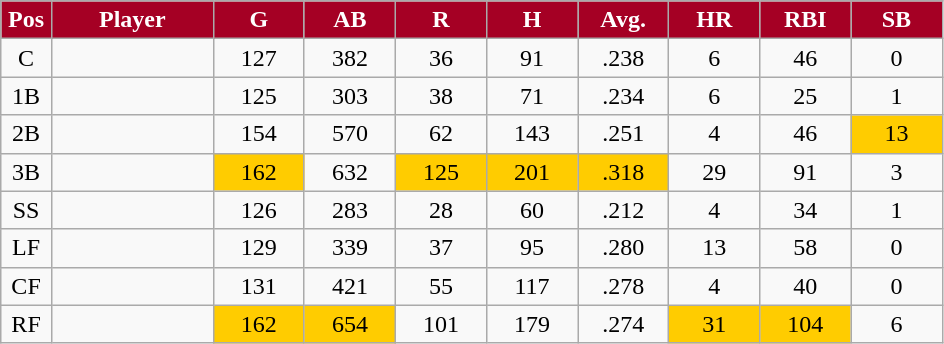<table class="wikitable sortable">
<tr>
<th style="background:#A50024;color:white;" width="5%">Pos</th>
<th style="background:#A50024;color:white;" width="16%">Player</th>
<th style="background:#A50024;color:white;" width="9%">G</th>
<th style="background:#A50024;color:white;" width="9%">AB</th>
<th style="background:#A50024;color:white;" width="9%">R</th>
<th style="background:#A50024;color:white;" width="9%">H</th>
<th style="background:#A50024;color:white;" width="9%">Avg.</th>
<th style="background:#A50024;color:white;" width="9%">HR</th>
<th style="background:#A50024;color:white;" width="9%">RBI</th>
<th style="background:#A50024;color:white;" width="9%">SB</th>
</tr>
<tr align="center">
<td>C</td>
<td></td>
<td>127</td>
<td>382</td>
<td>36</td>
<td>91</td>
<td>.238</td>
<td>6</td>
<td>46</td>
<td>0</td>
</tr>
<tr align="center">
<td>1B</td>
<td></td>
<td>125</td>
<td>303</td>
<td>38</td>
<td>71</td>
<td>.234</td>
<td>6</td>
<td>25</td>
<td>1</td>
</tr>
<tr align="center">
<td>2B</td>
<td></td>
<td>154</td>
<td>570</td>
<td>62</td>
<td>143</td>
<td>.251</td>
<td>4</td>
<td>46</td>
<td bgcolor="#FFCC00">13</td>
</tr>
<tr align="center">
<td>3B</td>
<td></td>
<td bgcolor="#FFCC00">162</td>
<td>632</td>
<td bgcolor="#FFCC00">125</td>
<td bgcolor="#FFCC00">201</td>
<td bgcolor="#FFCC00">.318</td>
<td>29</td>
<td>91</td>
<td>3</td>
</tr>
<tr align="center">
<td>SS</td>
<td></td>
<td>126</td>
<td>283</td>
<td>28</td>
<td>60</td>
<td>.212</td>
<td>4</td>
<td>34</td>
<td>1</td>
</tr>
<tr align="center">
<td>LF</td>
<td></td>
<td>129</td>
<td>339</td>
<td>37</td>
<td>95</td>
<td>.280</td>
<td>13</td>
<td>58</td>
<td>0</td>
</tr>
<tr align="center">
<td>CF</td>
<td></td>
<td>131</td>
<td>421</td>
<td>55</td>
<td>117</td>
<td>.278</td>
<td>4</td>
<td>40</td>
<td>0</td>
</tr>
<tr align="center">
<td>RF</td>
<td></td>
<td bgcolor="#FFCC00">162</td>
<td bgcolor="#FFCC00">654</td>
<td>101</td>
<td>179</td>
<td>.274</td>
<td bgcolor="#FFCC00">31</td>
<td bgcolor="#FFCC00">104</td>
<td>6</td>
</tr>
</table>
